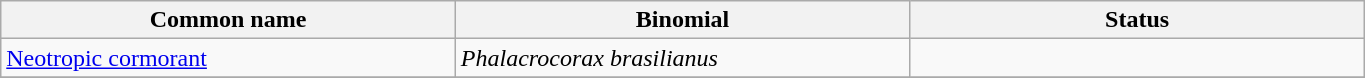<table width=72% class="wikitable">
<tr>
<th width=24%>Common name</th>
<th width=24%>Binomial</th>
<th width=24%>Status</th>
</tr>
<tr>
<td><a href='#'>Neotropic cormorant</a></td>
<td><em>Phalacrocorax brasilianus</em></td>
<td></td>
</tr>
<tr>
</tr>
</table>
